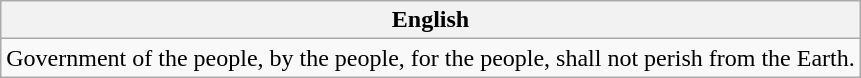<table class="wikitable">
<tr>
<th>English</th>
</tr>
<tr>
<td>Government of the people, by the people, for the people, shall not perish from the Earth.</td>
</tr>
</table>
